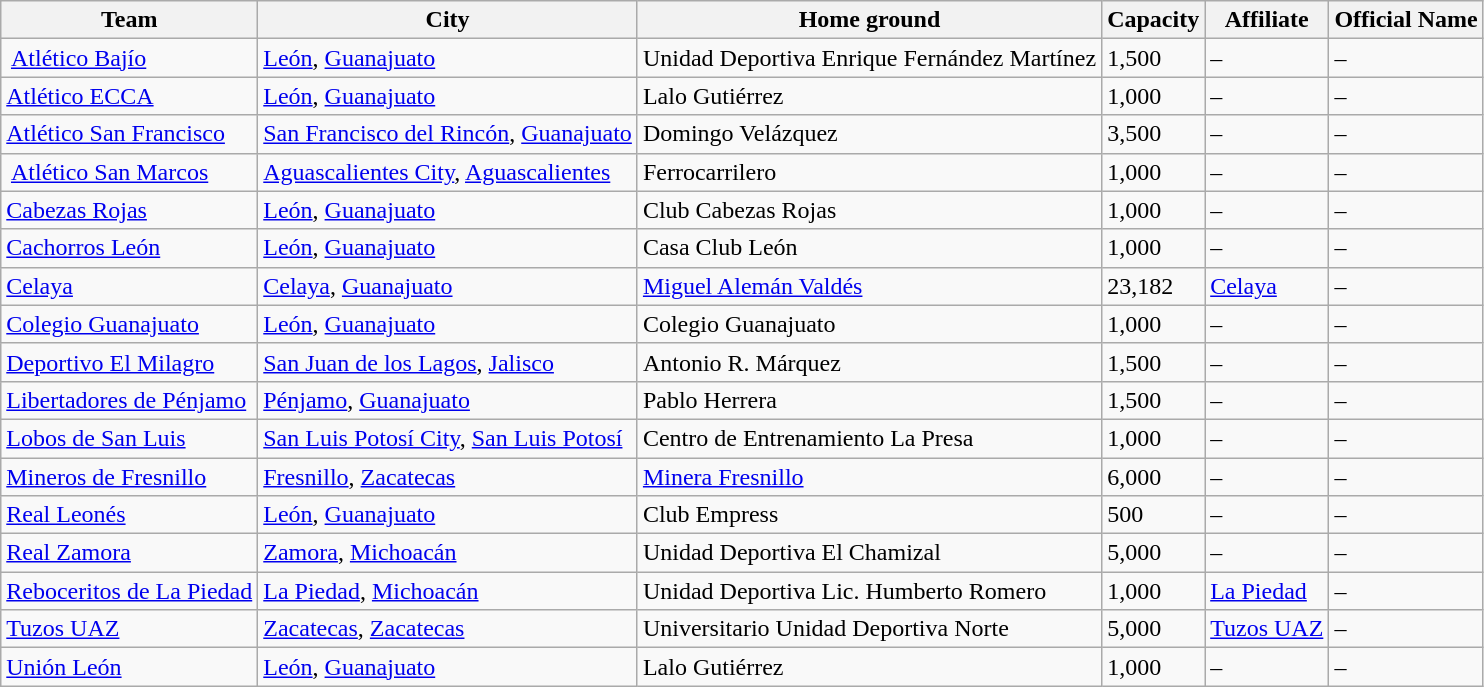<table class="wikitable sortable">
<tr>
<th>Team</th>
<th>City</th>
<th>Home ground</th>
<th>Capacity</th>
<th>Affiliate</th>
<th>Official Name</th>
</tr>
<tr>
<td> <a href='#'>Atlético Bajío</a> </td>
<td><a href='#'>León</a>, <a href='#'>Guanajuato</a></td>
<td>Unidad Deportiva Enrique Fernández Martínez</td>
<td>1,500</td>
<td>–</td>
<td>–</td>
</tr>
<tr>
<td><a href='#'>Atlético ECCA</a></td>
<td><a href='#'>León</a>, <a href='#'>Guanajuato</a></td>
<td>Lalo Gutiérrez</td>
<td>1,000</td>
<td>–</td>
<td>–</td>
</tr>
<tr>
<td><a href='#'>Atlético San Francisco</a></td>
<td><a href='#'>San Francisco del Rincón</a>, <a href='#'>Guanajuato</a></td>
<td>Domingo Velázquez</td>
<td>3,500</td>
<td>–</td>
<td>–</td>
</tr>
<tr>
<td> <a href='#'>Atlético San Marcos</a> </td>
<td><a href='#'>Aguascalientes City</a>, <a href='#'>Aguascalientes</a></td>
<td>Ferrocarrilero</td>
<td>1,000</td>
<td>–</td>
<td>–</td>
</tr>
<tr>
<td><a href='#'>Cabezas Rojas</a></td>
<td><a href='#'>León</a>, <a href='#'>Guanajuato</a></td>
<td>Club Cabezas Rojas</td>
<td>1,000</td>
<td>–</td>
<td>–</td>
</tr>
<tr>
<td><a href='#'>Cachorros León</a></td>
<td><a href='#'>León</a>, <a href='#'>Guanajuato</a></td>
<td>Casa Club León</td>
<td>1,000</td>
<td>–</td>
<td>–</td>
</tr>
<tr>
<td><a href='#'>Celaya</a></td>
<td><a href='#'>Celaya</a>, <a href='#'>Guanajuato</a></td>
<td><a href='#'>Miguel Alemán Valdés</a></td>
<td>23,182</td>
<td><a href='#'>Celaya</a></td>
<td>–</td>
</tr>
<tr>
<td><a href='#'>Colegio Guanajuato</a></td>
<td><a href='#'>León</a>, <a href='#'>Guanajuato</a></td>
<td>Colegio Guanajuato</td>
<td>1,000</td>
<td>–</td>
<td>–</td>
</tr>
<tr>
<td><a href='#'>Deportivo El Milagro</a></td>
<td><a href='#'>San Juan de los Lagos</a>, <a href='#'>Jalisco</a></td>
<td>Antonio R. Márquez</td>
<td>1,500</td>
<td>–</td>
<td>–</td>
</tr>
<tr>
<td><a href='#'>Libertadores de Pénjamo</a></td>
<td><a href='#'>Pénjamo</a>, <a href='#'>Guanajuato</a></td>
<td>Pablo Herrera</td>
<td>1,500</td>
<td>–</td>
<td>–</td>
</tr>
<tr>
<td><a href='#'>Lobos de San Luis</a></td>
<td><a href='#'>San Luis Potosí City</a>, <a href='#'>San Luis Potosí</a></td>
<td>Centro de Entrenamiento La Presa</td>
<td>1,000</td>
<td>–</td>
<td>–</td>
</tr>
<tr>
<td><a href='#'>Mineros de Fresnillo</a></td>
<td><a href='#'>Fresnillo</a>, <a href='#'>Zacatecas</a></td>
<td><a href='#'>Minera Fresnillo</a></td>
<td>6,000</td>
<td>–</td>
<td>–</td>
</tr>
<tr>
<td><a href='#'>Real Leonés</a></td>
<td><a href='#'>León</a>, <a href='#'>Guanajuato</a></td>
<td>Club Empress</td>
<td>500</td>
<td>–</td>
<td>–</td>
</tr>
<tr>
<td><a href='#'>Real Zamora</a></td>
<td><a href='#'>Zamora</a>, <a href='#'>Michoacán</a></td>
<td>Unidad Deportiva El Chamizal</td>
<td>5,000</td>
<td>–</td>
<td>–</td>
</tr>
<tr>
<td><a href='#'>Reboceritos de La Piedad</a></td>
<td><a href='#'>La Piedad</a>, <a href='#'>Michoacán</a></td>
<td>Unidad Deportiva Lic. Humberto Romero</td>
<td>1,000</td>
<td><a href='#'>La Piedad</a></td>
<td>–</td>
</tr>
<tr>
<td><a href='#'>Tuzos UAZ</a></td>
<td><a href='#'>Zacatecas</a>, <a href='#'>Zacatecas</a></td>
<td>Universitario Unidad Deportiva Norte</td>
<td>5,000</td>
<td><a href='#'>Tuzos UAZ</a></td>
<td>–</td>
</tr>
<tr>
<td><a href='#'>Unión León</a></td>
<td><a href='#'>León</a>, <a href='#'>Guanajuato</a></td>
<td>Lalo Gutiérrez</td>
<td>1,000</td>
<td>–</td>
<td>–</td>
</tr>
</table>
